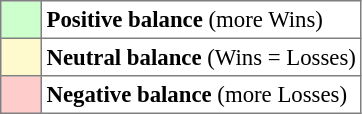<table bgcolor="#f7f8ff" cellpadding="3" cellspacing="0" border="1" style="font-size: 95%; border: gray solid 1px; border-collapse: collapse;text-align:center;">
<tr>
<td style="background: #CCFFCC;"  width="20"></td>
<td bgcolor="#ffffff" align="left"><strong>Positive balance</strong> (more Wins)</td>
</tr>
<tr>
<td style="background: LemonChiffon;" width="20"></td>
<td bgcolor="#ffffff" align="left"><strong>Neutral balance</strong> (Wins = Losses)</td>
</tr>
<tr>
<td style="background: #FFCCCC;" width="20"></td>
<td bgcolor="#ffffff" align="left"><strong>Negative balance</strong> (more Losses)</td>
</tr>
</table>
